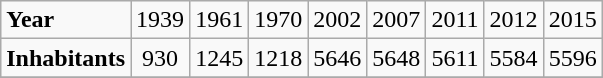<table class="wikitable" width="200">
<tr class="hintergrundfarbe8" align="center">
<td align=left><strong>Year</strong></td>
<td>1939</td>
<td>1961</td>
<td>1970</td>
<td>2002</td>
<td>2007</td>
<td>2011</td>
<td>2012</td>
<td>2015</td>
</tr>
<tr align="center">
<td align=left><strong>Inhabitants</strong></td>
<td>930</td>
<td>1245</td>
<td>1218</td>
<td>5646</td>
<td>5648</td>
<td>5611</td>
<td>5584</td>
<td>5596</td>
</tr>
<tr>
</tr>
</table>
